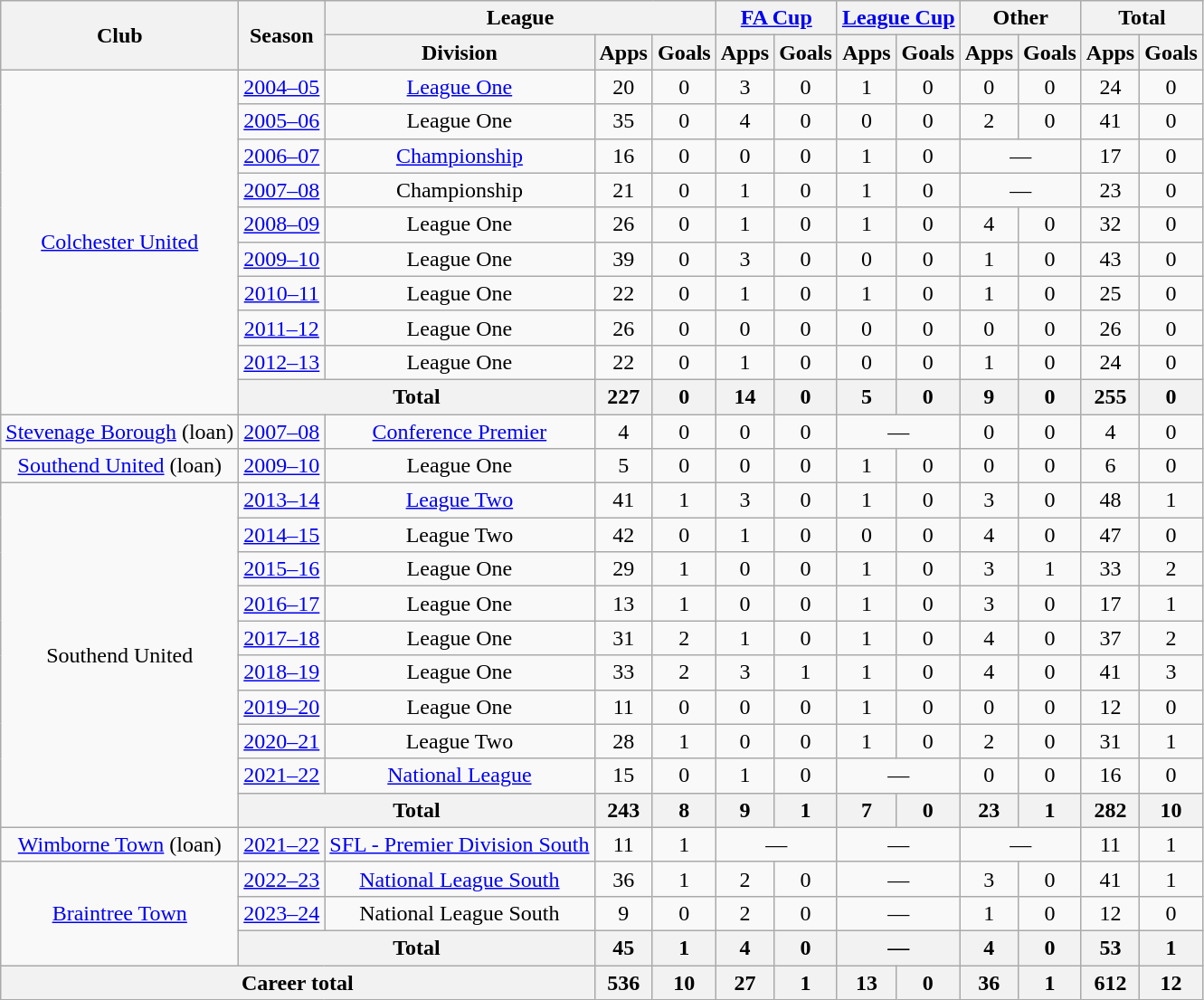<table class="wikitable" style="text-align: center">
<tr>
<th rowspan=2>Club</th>
<th rowspan=2>Season</th>
<th colspan=3>League</th>
<th colspan=2><a href='#'>FA Cup</a></th>
<th colspan=2><a href='#'>League Cup</a></th>
<th colspan=2>Other</th>
<th colspan=2>Total</th>
</tr>
<tr>
<th>Division</th>
<th>Apps</th>
<th>Goals</th>
<th>Apps</th>
<th>Goals</th>
<th>Apps</th>
<th>Goals</th>
<th>Apps</th>
<th>Goals</th>
<th>Apps</th>
<th>Goals</th>
</tr>
<tr>
<td rowspan=10><a href='#'>Colchester United</a></td>
<td><a href='#'>2004–05</a></td>
<td><a href='#'>League One</a></td>
<td>20</td>
<td>0</td>
<td>3</td>
<td>0</td>
<td>1</td>
<td>0</td>
<td>0</td>
<td>0</td>
<td>24</td>
<td>0</td>
</tr>
<tr>
<td><a href='#'>2005–06</a></td>
<td>League One</td>
<td>35</td>
<td>0</td>
<td>4</td>
<td>0</td>
<td>0</td>
<td>0</td>
<td>2</td>
<td>0</td>
<td>41</td>
<td>0</td>
</tr>
<tr>
<td><a href='#'>2006–07</a></td>
<td><a href='#'>Championship</a></td>
<td>16</td>
<td>0</td>
<td>0</td>
<td>0</td>
<td>1</td>
<td>0</td>
<td colspan=2>—</td>
<td>17</td>
<td>0</td>
</tr>
<tr>
<td><a href='#'>2007–08</a></td>
<td>Championship</td>
<td>21</td>
<td>0</td>
<td>1</td>
<td>0</td>
<td>1</td>
<td>0</td>
<td colspan=2>—</td>
<td>23</td>
<td>0</td>
</tr>
<tr>
<td><a href='#'>2008–09</a></td>
<td>League One</td>
<td>26</td>
<td>0</td>
<td>1</td>
<td>0</td>
<td>1</td>
<td>0</td>
<td>4</td>
<td>0</td>
<td>32</td>
<td>0</td>
</tr>
<tr>
<td><a href='#'>2009–10</a></td>
<td>League One</td>
<td>39</td>
<td>0</td>
<td>3</td>
<td>0</td>
<td>0</td>
<td>0</td>
<td>1</td>
<td>0</td>
<td>43</td>
<td>0</td>
</tr>
<tr>
<td><a href='#'>2010–11</a></td>
<td>League One</td>
<td>22</td>
<td>0</td>
<td>1</td>
<td>0</td>
<td>1</td>
<td>0</td>
<td>1</td>
<td>0</td>
<td>25</td>
<td>0</td>
</tr>
<tr>
<td><a href='#'>2011–12</a></td>
<td>League One</td>
<td>26</td>
<td>0</td>
<td>0</td>
<td>0</td>
<td>0</td>
<td>0</td>
<td>0</td>
<td>0</td>
<td>26</td>
<td>0</td>
</tr>
<tr>
<td><a href='#'>2012–13</a></td>
<td>League One</td>
<td>22</td>
<td>0</td>
<td>1</td>
<td>0</td>
<td>0</td>
<td>0</td>
<td>1</td>
<td>0</td>
<td>24</td>
<td>0</td>
</tr>
<tr>
<th colspan=2>Total</th>
<th>227</th>
<th>0</th>
<th>14</th>
<th>0</th>
<th>5</th>
<th>0</th>
<th>9</th>
<th>0</th>
<th>255</th>
<th>0</th>
</tr>
<tr>
<td><a href='#'>Stevenage Borough</a> (loan)</td>
<td><a href='#'>2007–08</a></td>
<td><a href='#'>Conference Premier</a></td>
<td>4</td>
<td>0</td>
<td>0</td>
<td>0</td>
<td colspan=2>—</td>
<td>0</td>
<td>0</td>
<td>4</td>
<td>0</td>
</tr>
<tr>
<td><a href='#'>Southend United</a> (loan)</td>
<td><a href='#'>2009–10</a></td>
<td>League One</td>
<td>5</td>
<td>0</td>
<td>0</td>
<td>0</td>
<td>1</td>
<td>0</td>
<td>0</td>
<td>0</td>
<td>6</td>
<td>0</td>
</tr>
<tr>
<td rowspan=10>Southend United</td>
<td><a href='#'>2013–14</a></td>
<td><a href='#'>League Two</a></td>
<td>41</td>
<td>1</td>
<td>3</td>
<td>0</td>
<td>1</td>
<td>0</td>
<td>3</td>
<td>0</td>
<td>48</td>
<td>1</td>
</tr>
<tr>
<td><a href='#'>2014–15</a></td>
<td>League Two</td>
<td>42</td>
<td>0</td>
<td>1</td>
<td>0</td>
<td>0</td>
<td>0</td>
<td>4</td>
<td>0</td>
<td>47</td>
<td>0</td>
</tr>
<tr>
<td><a href='#'>2015–16</a></td>
<td>League One</td>
<td>29</td>
<td>1</td>
<td>0</td>
<td>0</td>
<td>1</td>
<td>0</td>
<td>3</td>
<td>1</td>
<td>33</td>
<td>2</td>
</tr>
<tr>
<td><a href='#'>2016–17</a></td>
<td>League One</td>
<td>13</td>
<td>1</td>
<td>0</td>
<td>0</td>
<td>1</td>
<td>0</td>
<td>3</td>
<td>0</td>
<td>17</td>
<td>1</td>
</tr>
<tr>
<td><a href='#'>2017–18</a></td>
<td>League One</td>
<td>31</td>
<td>2</td>
<td>1</td>
<td>0</td>
<td>1</td>
<td>0</td>
<td>4</td>
<td>0</td>
<td>37</td>
<td>2</td>
</tr>
<tr>
<td><a href='#'>2018–19</a></td>
<td>League One</td>
<td>33</td>
<td>2</td>
<td>3</td>
<td>1</td>
<td>1</td>
<td>0</td>
<td>4</td>
<td>0</td>
<td>41</td>
<td>3</td>
</tr>
<tr>
<td><a href='#'>2019–20</a></td>
<td>League One</td>
<td>11</td>
<td>0</td>
<td>0</td>
<td>0</td>
<td>1</td>
<td>0</td>
<td>0</td>
<td>0</td>
<td>12</td>
<td>0</td>
</tr>
<tr>
<td><a href='#'>2020–21</a></td>
<td>League Two</td>
<td>28</td>
<td>1</td>
<td>0</td>
<td>0</td>
<td>1</td>
<td>0</td>
<td>2</td>
<td>0</td>
<td>31</td>
<td>1</td>
</tr>
<tr>
<td><a href='#'>2021–22</a></td>
<td><a href='#'>National League</a></td>
<td>15</td>
<td>0</td>
<td>1</td>
<td>0</td>
<td colspan=2>—</td>
<td>0</td>
<td>0</td>
<td>16</td>
<td>0</td>
</tr>
<tr>
<th colspan=2>Total</th>
<th>243</th>
<th>8</th>
<th>9</th>
<th>1</th>
<th>7</th>
<th>0</th>
<th>23</th>
<th>1</th>
<th>282</th>
<th>10</th>
</tr>
<tr>
<td><a href='#'>Wimborne Town</a> (loan)</td>
<td><a href='#'>2021–22</a></td>
<td><a href='#'>SFL - Premier Division South</a></td>
<td>11</td>
<td>1</td>
<td colspan=2>—</td>
<td colspan=2>—</td>
<td colspan=2>—</td>
<td>11</td>
<td>1</td>
</tr>
<tr>
<td rowspan="3"><a href='#'>Braintree Town</a></td>
<td><a href='#'>2022–23</a></td>
<td><a href='#'>National League South</a></td>
<td>36</td>
<td>1</td>
<td>2</td>
<td>0</td>
<td colspan=2>—</td>
<td>3</td>
<td>0</td>
<td>41</td>
<td>1</td>
</tr>
<tr>
<td><a href='#'>2023–24</a></td>
<td>National League South</td>
<td>9</td>
<td>0</td>
<td>2</td>
<td>0</td>
<td colspan=2>—</td>
<td>1</td>
<td>0</td>
<td>12</td>
<td>0</td>
</tr>
<tr>
<th colspan=2>Total</th>
<th>45</th>
<th>1</th>
<th>4</th>
<th>0</th>
<th colspan=2>—</th>
<th>4</th>
<th>0</th>
<th>53</th>
<th>1</th>
</tr>
<tr>
<th colspan=3>Career total</th>
<th>536</th>
<th>10</th>
<th>27</th>
<th>1</th>
<th>13</th>
<th>0</th>
<th>36</th>
<th>1</th>
<th>612</th>
<th>12</th>
</tr>
</table>
